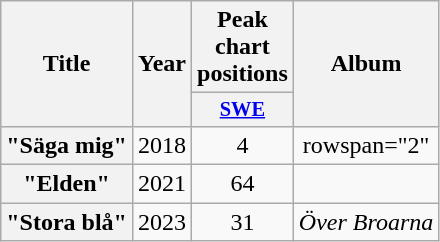<table class="wikitable plainrowheaders" style="text-align:center;">
<tr>
<th scope="col" rowspan="2">Title</th>
<th scope="col" rowspan="2">Year</th>
<th scope="col" colspan="1">Peak chart positions</th>
<th scope="col" rowspan="2">Album</th>
</tr>
<tr>
<th scope="col" style="width:3em;font-size:85%;"><a href='#'>SWE</a><br></th>
</tr>
<tr>
<th scope="row">"Säga mig"<br></th>
<td>2018</td>
<td>4</td>
<td>rowspan="2" </td>
</tr>
<tr>
<th scope="row">"Elden"<br></th>
<td>2021</td>
<td>64<br></td>
</tr>
<tr>
<th scope="row">"Stora blå"<br></th>
<td>2023</td>
<td>31<br></td>
<td><em>Över Broarna</em></td>
</tr>
</table>
